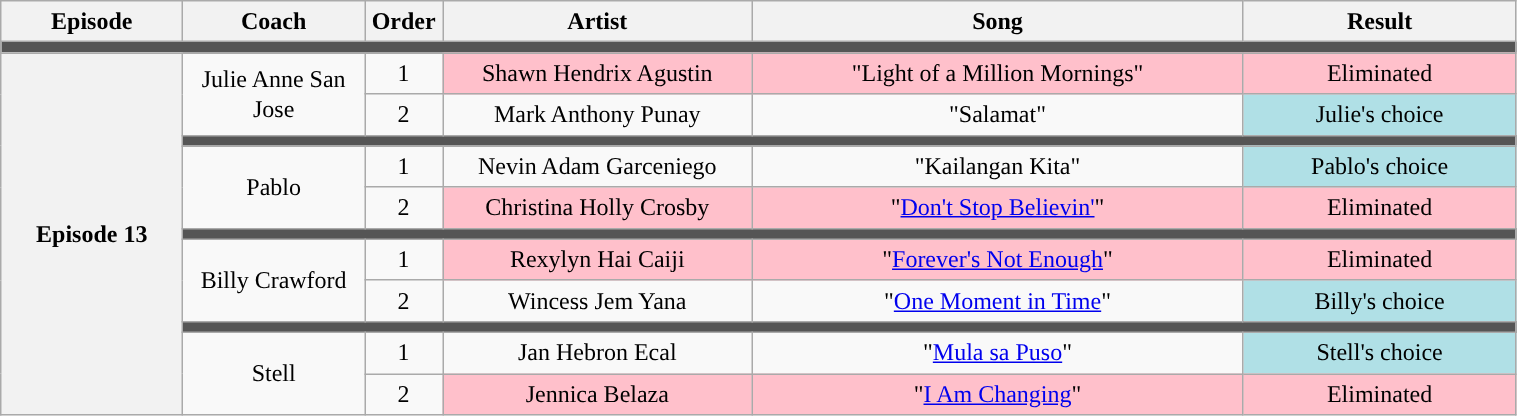<table class="wikitable" style="text-align:center; line-height:20px; width:80%;">
<tr>
<th width="10%">Episode</th>
<th width="10%">Coach</th>
<th width="01%">Order</th>
<th width="17%">Artist</th>
<th width="27%">Song</th>
<th width="15%">Result</th>
</tr>
<tr>
<td colspan="6" style="background:#555;"></td>
</tr>
<tr>
<th rowspan="11">Episode 13<br><small></small></th>
<td rowspan="2">Julie Anne San Jose</td>
<td>1</td>
<td style="background:pink">Shawn Hendrix Agustin</td>
<td style="background:pink">"Light of a Million Mornings"</td>
<td style="background:pink">Eliminated</td>
</tr>
<tr>
<td>2</td>
<td>Mark Anthony Punay</td>
<td>"Salamat"</td>
<td style="background:#b0e0e6">Julie's choice</td>
</tr>
<tr>
<td colspan="5" style="background:#555;"></td>
</tr>
<tr>
<td rowspan="2">Pablo</td>
<td>1</td>
<td>Nevin Adam Garceniego</td>
<td>"Kailangan Kita"</td>
<td style="background:#b0e0e6">Pablo's choice</td>
</tr>
<tr>
<td>2</td>
<td style="background:pink">Christina Holly Crosby</td>
<td style="background:pink">"<a href='#'>Don't Stop Believin'</a>"</td>
<td style="background:pink">Eliminated</td>
</tr>
<tr>
<td colspan="5" style="background:#555;"></td>
</tr>
<tr>
<td rowspan="2">Billy Crawford</td>
<td>1</td>
<td style="background:pink">Rexylyn Hai Caiji</td>
<td style="background:pink">"<a href='#'>Forever's Not Enough</a>"</td>
<td style="background:pink">Eliminated</td>
</tr>
<tr>
<td>2</td>
<td>Wincess Jem Yana</td>
<td>"<a href='#'>One Moment in Time</a>"</td>
<td style="background:#b0e0e6">Billy's choice</td>
</tr>
<tr>
<td colspan="5" style="background:#555;"></td>
</tr>
<tr>
<td rowspan="2">Stell</td>
<td>1</td>
<td>Jan Hebron Ecal</td>
<td>"<a href='#'>Mula sa Puso</a>"</td>
<td style="background:#b0e0e6">Stell's choice</td>
</tr>
<tr>
<td>2</td>
<td style="background:pink">Jennica Belaza</td>
<td style="background:pink">"<a href='#'>I Am Changing</a>"</td>
<td style="background:pink">Eliminated</td>
</tr>
</table>
